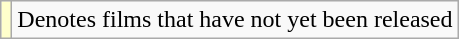<table class="wikitable sortable">
<tr>
<td style="background:#ffc;"></td>
<td>Denotes films that have not yet been released</td>
</tr>
</table>
